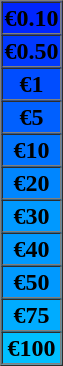<table width="0" border="1" cellspacing="0" cellpadding="1" |->
<tr>
<td style="background:#0026ff; text-align:center;"><span><strong>€0.10</strong></span></td>
</tr>
<tr>
<td style="background:#0039ff; text-align:center;"><span><strong>€0.50</strong></span></td>
</tr>
<tr>
<td style="background:#004dff; text-align:center;"><span><strong>€1</strong></span></td>
</tr>
<tr>
<td style="background:#0060ff; text-align:center;"><span><strong>€5</strong></span></td>
</tr>
<tr>
<td style="background:#0073ff; text-align:center;"><span><strong>€10</strong></span></td>
</tr>
<tr>
<td style="background:#0086ff; text-align:center;"><span><strong>€20</strong></span></td>
</tr>
<tr>
<td style="background:#09f; text-align:center;"><span><strong>€30</strong></span></td>
</tr>
<tr>
<td style="background:#09f; text-align:center;"><span><strong>€40</strong></span></td>
</tr>
<tr>
<td style="background:#09f; text-align:center;"><span><strong>€50</strong></span></td>
</tr>
<tr>
<td style="background:#00acff; text-align:center;"><span><strong>€75</strong></span></td>
</tr>
<tr>
<td style="background:#00bfff; text-align:center;"><span><strong>€100</strong></span></td>
</tr>
</table>
